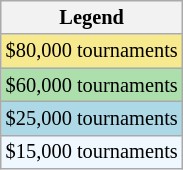<table class=wikitable style="font-size:85%;">
<tr>
<th>Legend</th>
</tr>
<tr style="background:#f7e98e;">
<td>$80,000 tournaments</td>
</tr>
<tr style="background:#addfad;">
<td>$60,000 tournaments</td>
</tr>
<tr style="background:lightblue;">
<td>$25,000 tournaments</td>
</tr>
<tr style=background:#f0f8ff;>
<td>$15,000 tournaments</td>
</tr>
</table>
